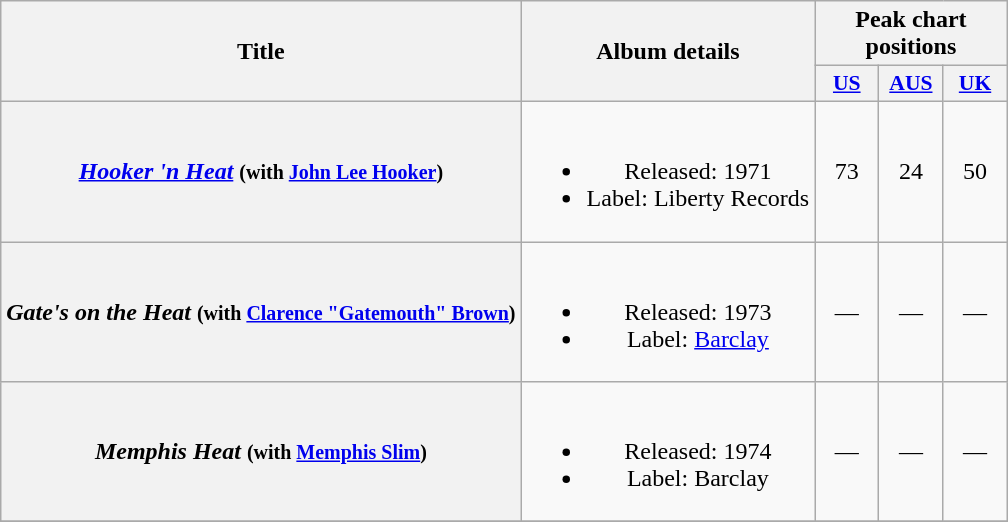<table class="wikitable plainrowheaders" style="text-align:center;">
<tr>
<th scope="col" rowspan="2">Title</th>
<th scope="col" rowspan="2">Album details</th>
<th colspan="3">Peak chart positions</th>
</tr>
<tr>
<th scope="col" style="width:2.5em;font-size:90%;"><a href='#'>US</a><br></th>
<th scope="col" style="width:2.5em;font-size:90%;"><a href='#'>AUS</a><br></th>
<th scope="col" style="width:2.5em;font-size:90%;"><a href='#'>UK</a><br></th>
</tr>
<tr>
<th scope="row"><em><a href='#'>Hooker 'n Heat</a></em> <small>(with <a href='#'>John Lee Hooker</a>)</small></th>
<td><br><ul><li>Released: 1971</li><li>Label: Liberty Records</li></ul></td>
<td>73</td>
<td>24</td>
<td>50</td>
</tr>
<tr>
<th scope="row"><em>Gate's on the Heat</em> <small>(with <a href='#'>Clarence "Gatemouth" Brown</a>)</small></th>
<td><br><ul><li>Released: 1973</li><li>Label: <a href='#'>Barclay</a></li></ul></td>
<td>—</td>
<td>—</td>
<td>—</td>
</tr>
<tr>
<th scope="row"><em>Memphis Heat</em> <small>(with <a href='#'>Memphis Slim</a>)</small></th>
<td><br><ul><li>Released: 1974</li><li>Label: Barclay</li></ul></td>
<td>—</td>
<td>—</td>
<td>—</td>
</tr>
<tr>
</tr>
</table>
